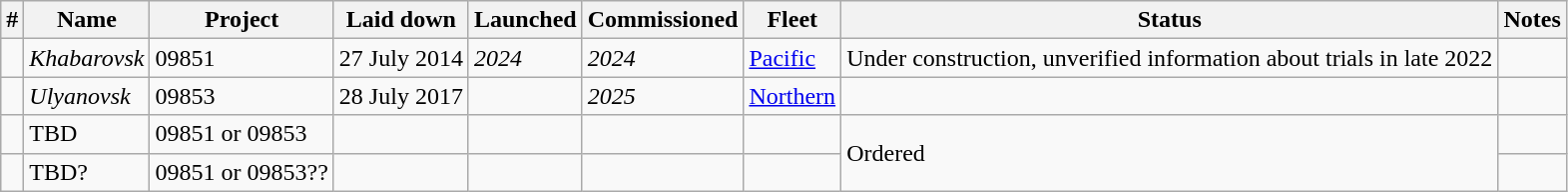<table class="wikitable">
<tr>
<th>#</th>
<th>Name</th>
<th>Project</th>
<th>Laid down</th>
<th>Launched</th>
<th>Commissioned</th>
<th>Fleet</th>
<th>Status</th>
<th>Notes</th>
</tr>
<tr>
<td></td>
<td><em>Khabarovsk</em></td>
<td>09851</td>
<td>27 July 2014</td>
<td><em>2024</em></td>
<td><em>2024</em></td>
<td><a href='#'>Pacific</a></td>
<td>Under construction, unverified information about trials in late 2022</td>
<td></td>
</tr>
<tr>
<td></td>
<td><em>Ulyanovsk</em></td>
<td>09853</td>
<td>28 July 2017</td>
<td></td>
<td><em>2025</em></td>
<td><a href='#'>Northern</a></td>
<td></td>
<td></td>
</tr>
<tr>
<td></td>
<td>TBD</td>
<td>09851 or 09853</td>
<td></td>
<td></td>
<td></td>
<td></td>
<td rowspan="2">Ordered</td>
<td></td>
</tr>
<tr>
<td></td>
<td>TBD?</td>
<td>09851 or 09853??</td>
<td></td>
<td></td>
<td></td>
<td></td>
<td></td>
</tr>
</table>
